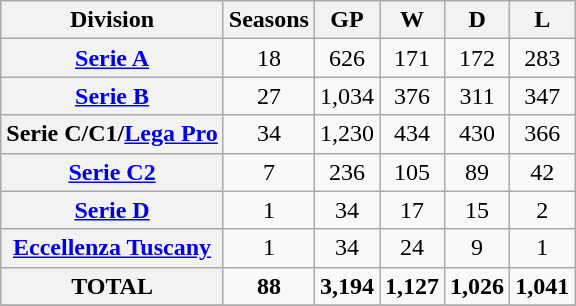<table class="wikitable sortable" style="text-align: center">
<tr>
<th scope="col">Division</th>
<th scope="col">Seasons</th>
<th width="20" scope="col">GP</th>
<th width="20" scope="col">W</th>
<th width="20" scope="col">D</th>
<th width="20" scope="col">L</th>
</tr>
<tr>
<th scope="row"><a href='#'>Serie A</a></th>
<td>18</td>
<td>626</td>
<td>171</td>
<td>172</td>
<td>283</td>
</tr>
<tr>
<th scope="row"><a href='#'>Serie B</a></th>
<td>27</td>
<td>1,034</td>
<td>376</td>
<td>311</td>
<td>347</td>
</tr>
<tr>
<th scope="row">Serie C/C1/<a href='#'>Lega Pro</a></th>
<td>34</td>
<td>1,230</td>
<td>434</td>
<td>430</td>
<td>366</td>
</tr>
<tr>
<th scope="row"><a href='#'>Serie C2</a></th>
<td>7</td>
<td>236</td>
<td>105</td>
<td>89</td>
<td>42</td>
</tr>
<tr>
<th scope="row"><a href='#'>Serie D</a></th>
<td>1</td>
<td>34</td>
<td>17</td>
<td>15</td>
<td>2</td>
</tr>
<tr>
<th scope="row"><a href='#'>Eccellenza Tuscany</a></th>
<td>1</td>
<td>34</td>
<td>24</td>
<td>9</td>
<td>1</td>
</tr>
<tr>
<th scope="row"><strong>TOTAL</strong></th>
<td><strong>88</strong></td>
<td><strong>3,194</strong></td>
<td><strong>1,127</strong></td>
<td><strong>1,026</strong></td>
<td><strong>1,041</strong></td>
</tr>
<tr>
</tr>
</table>
